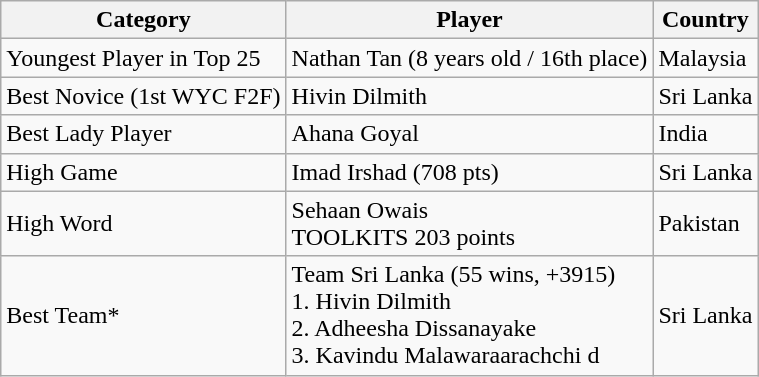<table class="wikitable">
<tr>
<th>Category</th>
<th>Player</th>
<th>Country</th>
</tr>
<tr>
<td>Youngest Player in Top 25</td>
<td>Nathan Tan (8 years old / 16th place)</td>
<td>Malaysia</td>
</tr>
<tr>
<td>Best Novice (1st WYC F2F)</td>
<td>Hivin Dilmith</td>
<td>Sri Lanka</td>
</tr>
<tr>
<td>Best Lady Player</td>
<td>Ahana Goyal</td>
<td>India</td>
</tr>
<tr>
<td>High Game</td>
<td>Imad Irshad (708 pts)</td>
<td>Sri Lanka</td>
</tr>
<tr>
<td>High Word</td>
<td>Sehaan Owais<br>TOOLKITS 203 points</td>
<td>Pakistan</td>
</tr>
<tr>
<td>Best Team*</td>
<td>Team Sri Lanka (55 wins, +3915)<br>1. Hivin Dilmith<br>2. Adheesha Dissanayake<br>3. Kavindu Malawaraarachchi
	d</td>
<td>Sri Lanka</td>
</tr>
</table>
